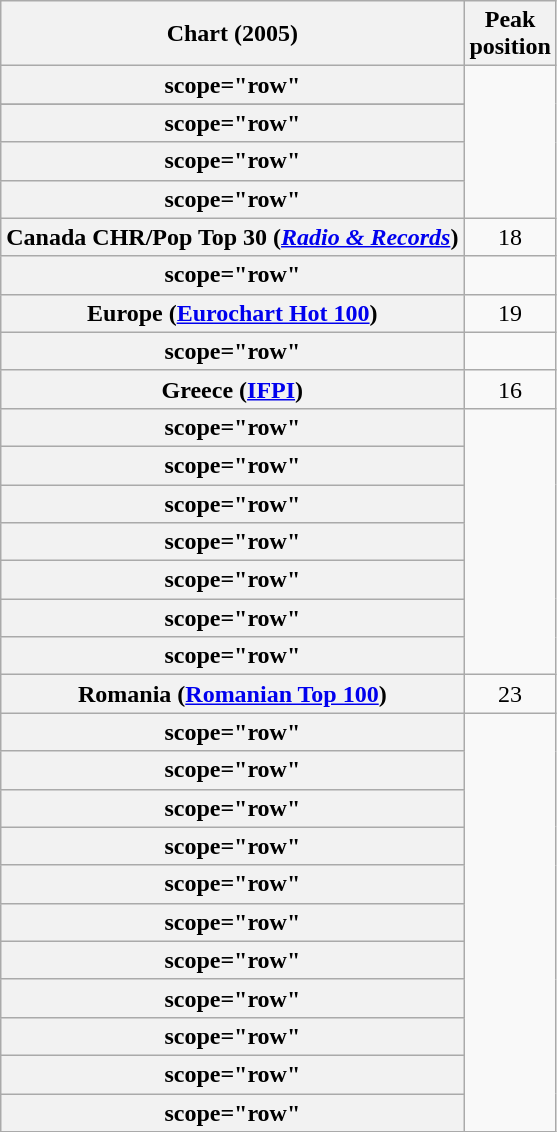<table class="wikitable sortable plainrowheaders" style="text-align:center">
<tr>
<th scope="col">Chart (2005)</th>
<th scope="col">Peak<br>position</th>
</tr>
<tr>
<th>scope="row"</th>
</tr>
<tr>
</tr>
<tr>
<th>scope="row"</th>
</tr>
<tr>
<th>scope="row"</th>
</tr>
<tr>
<th>scope="row"</th>
</tr>
<tr>
<th scope="row">Canada CHR/Pop Top 30 (<em><a href='#'>Radio & Records</a></em>)</th>
<td>18</td>
</tr>
<tr>
<th>scope="row"</th>
</tr>
<tr>
<th scope="row">Europe (<a href='#'>Eurochart Hot 100</a>)</th>
<td>19</td>
</tr>
<tr>
<th>scope="row"</th>
</tr>
<tr>
<th scope="row">Greece (<a href='#'>IFPI</a>)</th>
<td>16</td>
</tr>
<tr>
<th>scope="row"</th>
</tr>
<tr>
<th>scope="row"</th>
</tr>
<tr>
<th>scope="row"</th>
</tr>
<tr>
<th>scope="row"</th>
</tr>
<tr>
<th>scope="row"</th>
</tr>
<tr>
<th>scope="row"</th>
</tr>
<tr>
<th>scope="row"</th>
</tr>
<tr>
<th scope="row">Romania (<a href='#'>Romanian Top 100</a>)</th>
<td>23</td>
</tr>
<tr>
<th>scope="row"</th>
</tr>
<tr>
<th>scope="row"</th>
</tr>
<tr>
<th>scope="row"</th>
</tr>
<tr>
<th>scope="row"</th>
</tr>
<tr>
<th>scope="row"</th>
</tr>
<tr>
<th>scope="row"</th>
</tr>
<tr>
<th>scope="row"</th>
</tr>
<tr>
<th>scope="row"</th>
</tr>
<tr>
<th>scope="row"</th>
</tr>
<tr>
<th>scope="row"</th>
</tr>
<tr>
<th>scope="row"</th>
</tr>
</table>
